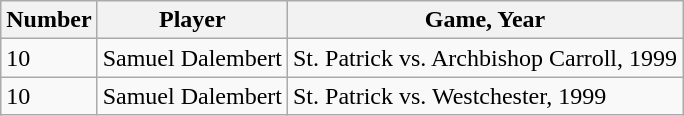<table class="wikitable">
<tr>
<th>Number</th>
<th>Player</th>
<th>Game, Year</th>
</tr>
<tr>
<td>10</td>
<td>Samuel Dalembert</td>
<td>St. Patrick vs. Archbishop Carroll, 1999</td>
</tr>
<tr>
<td>10</td>
<td>Samuel Dalembert</td>
<td>St. Patrick vs. Westchester, 1999</td>
</tr>
</table>
